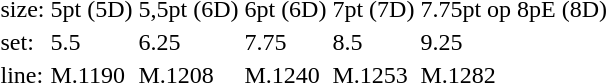<table style="margin-left:40px;">
<tr>
<td>size:</td>
<td>5pt (5D)</td>
<td>5,5pt (6D)</td>
<td>6pt (6D)</td>
<td>7pt (7D)</td>
<td>7.75pt op 8pE (8D)</td>
</tr>
<tr>
<td>set:</td>
<td>5.5</td>
<td>6.25</td>
<td>7.75</td>
<td>8.5</td>
<td>9.25</td>
</tr>
<tr>
<td>line:</td>
<td>M.1190</td>
<td>M.1208</td>
<td>M.1240</td>
<td>M.1253</td>
<td>M.1282</td>
</tr>
</table>
